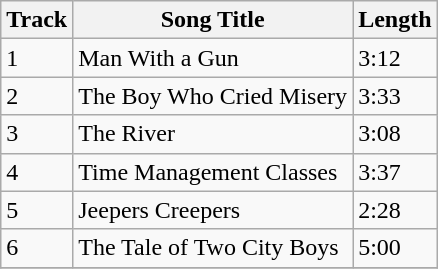<table class="wikitable">
<tr>
<th rowspan="1">Track</th>
<th rowspan="1">Song Title</th>
<th rowspan="1">Length</th>
</tr>
<tr>
<td>1</td>
<td>Man With a Gun</td>
<td>3:12</td>
</tr>
<tr>
<td>2</td>
<td>The Boy Who Cried Misery</td>
<td>3:33</td>
</tr>
<tr>
<td>3</td>
<td>The River</td>
<td>3:08</td>
</tr>
<tr>
<td>4</td>
<td>Time Management Classes</td>
<td>3:37</td>
</tr>
<tr>
<td>5</td>
<td>Jeepers Creepers</td>
<td>2:28</td>
</tr>
<tr>
<td>6</td>
<td>The Tale of Two City Boys</td>
<td>5:00</td>
</tr>
<tr>
</tr>
</table>
